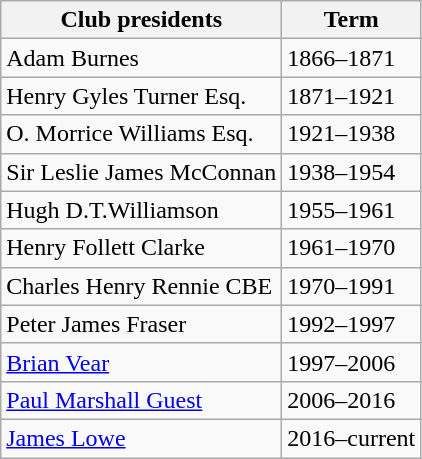<table class="wikitable">
<tr>
<th>Club presidents</th>
<th>Term</th>
</tr>
<tr>
<td>Adam Burnes</td>
<td>1866–1871</td>
</tr>
<tr>
<td>Henry Gyles Turner Esq.</td>
<td>1871–1921</td>
</tr>
<tr>
<td>O. Morrice Williams Esq.</td>
<td>1921–1938</td>
</tr>
<tr>
<td>Sir Leslie James McConnan</td>
<td>1938–1954</td>
</tr>
<tr>
<td>Hugh D.T.Williamson</td>
<td>1955–1961</td>
</tr>
<tr>
<td>Henry Follett Clarke</td>
<td>1961–1970</td>
</tr>
<tr>
<td>Charles Henry Rennie CBE</td>
<td>1970–1991</td>
</tr>
<tr>
<td>Peter James Fraser</td>
<td>1992–1997</td>
</tr>
<tr>
<td><a href='#'>Brian Vear</a></td>
<td>1997–2006</td>
</tr>
<tr>
<td><a href='#'>Paul Marshall Guest</a></td>
<td>2006–2016</td>
</tr>
<tr>
<td><a href='#'>James Lowe</a></td>
<td>2016–current</td>
</tr>
</table>
